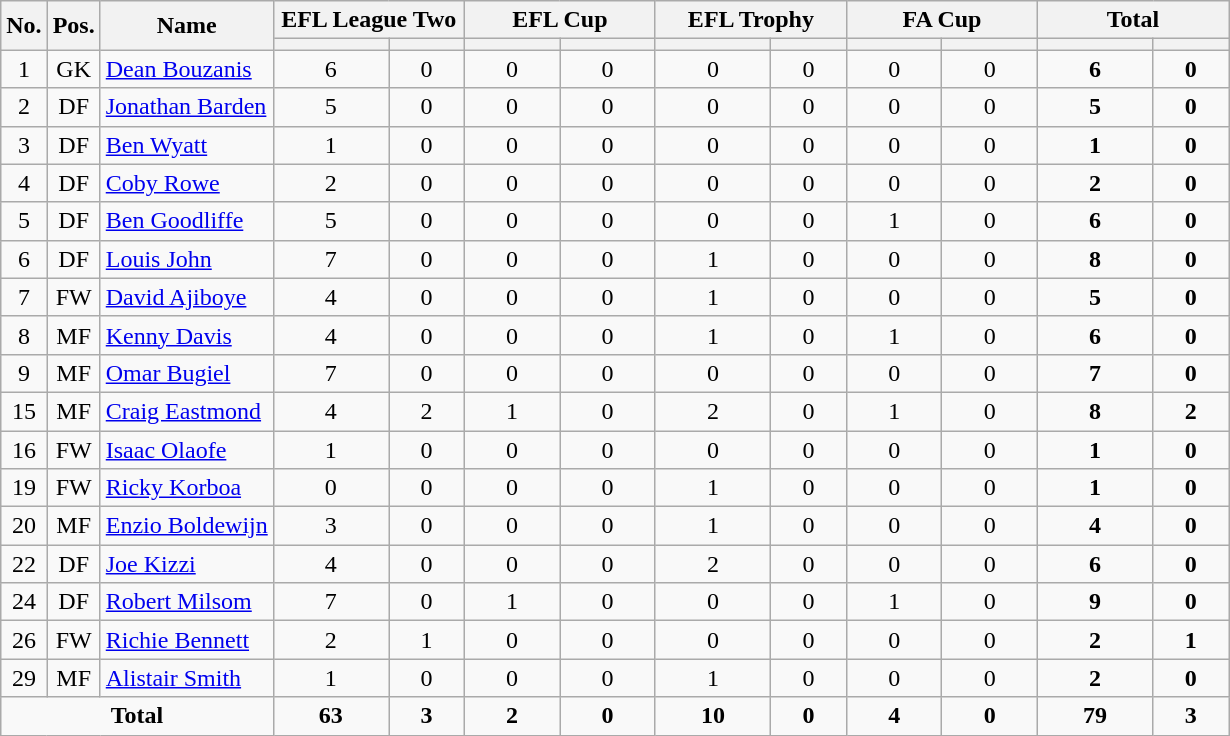<table class="wikitable sortable" style="text-align: center">
<tr>
<th rowspan="2">No.</th>
<th rowspan="2">Pos.</th>
<th rowspan="2">Name</th>
<th colspan="2" width=120>EFL League Two</th>
<th colspan="2" width=120>EFL Cup</th>
<th colspan="2" width=120>EFL Trophy</th>
<th colspan="2" width=120>FA Cup</th>
<th colspan="2" width=120>Total</th>
</tr>
<tr>
<th></th>
<th></th>
<th></th>
<th></th>
<th></th>
<th></th>
<th></th>
<th></th>
<th></th>
<th></th>
</tr>
<tr>
<td>1</td>
<td>GK</td>
<td align="left"> <a href='#'>Dean Bouzanis</a></td>
<td>6</td>
<td>0</td>
<td>0</td>
<td>0</td>
<td>0</td>
<td>0</td>
<td>0</td>
<td>0</td>
<td><strong>6</strong></td>
<td><strong>0</strong></td>
</tr>
<tr>
<td>2</td>
<td>DF</td>
<td align="left"> <a href='#'>Jonathan Barden</a></td>
<td>5</td>
<td>0</td>
<td>0</td>
<td>0</td>
<td>0</td>
<td>0</td>
<td>0</td>
<td>0</td>
<td><strong>5</strong></td>
<td><strong>0</strong></td>
</tr>
<tr>
<td>3</td>
<td>DF</td>
<td align="left"> <a href='#'>Ben Wyatt</a></td>
<td>1</td>
<td>0</td>
<td>0</td>
<td>0</td>
<td>0</td>
<td>0</td>
<td>0</td>
<td>0</td>
<td><strong>1</strong></td>
<td><strong>0</strong></td>
</tr>
<tr>
<td>4</td>
<td>DF</td>
<td align="left"> <a href='#'>Coby Rowe</a></td>
<td>2</td>
<td>0</td>
<td>0</td>
<td>0</td>
<td>0</td>
<td>0</td>
<td>0</td>
<td>0</td>
<td><strong>2</strong></td>
<td><strong>0</strong></td>
</tr>
<tr>
<td>5</td>
<td>DF</td>
<td align="left"> <a href='#'>Ben Goodliffe</a></td>
<td>5</td>
<td>0</td>
<td>0</td>
<td>0</td>
<td>0</td>
<td>0</td>
<td>1</td>
<td>0</td>
<td><strong>6</strong></td>
<td><strong>0</strong></td>
</tr>
<tr>
<td>6</td>
<td>DF</td>
<td align="left"> <a href='#'>Louis John</a></td>
<td>7</td>
<td>0</td>
<td>0</td>
<td>0</td>
<td>1</td>
<td>0</td>
<td>0</td>
<td>0</td>
<td><strong>8</strong></td>
<td><strong>0</strong></td>
</tr>
<tr>
<td>7</td>
<td>FW</td>
<td align="left"> <a href='#'>David Ajiboye</a></td>
<td>4</td>
<td>0</td>
<td>0</td>
<td>0</td>
<td>1</td>
<td>0</td>
<td>0</td>
<td>0</td>
<td><strong>5</strong></td>
<td><strong>0</strong></td>
</tr>
<tr>
<td>8</td>
<td>MF</td>
<td align="left"> <a href='#'>Kenny Davis</a></td>
<td>4</td>
<td>0</td>
<td>0</td>
<td>0</td>
<td>1</td>
<td>0</td>
<td>1</td>
<td>0</td>
<td><strong>6</strong></td>
<td><strong>0</strong></td>
</tr>
<tr>
<td>9</td>
<td>MF</td>
<td align="left"> <a href='#'>Omar Bugiel</a></td>
<td>7</td>
<td>0</td>
<td>0</td>
<td>0</td>
<td>0</td>
<td>0</td>
<td>0</td>
<td>0</td>
<td><strong>7</strong></td>
<td><strong>0</strong></td>
</tr>
<tr>
<td>15</td>
<td>MF</td>
<td align="left"> <a href='#'>Craig Eastmond</a></td>
<td>4</td>
<td>2</td>
<td>1</td>
<td>0</td>
<td>2</td>
<td>0</td>
<td>1</td>
<td>0</td>
<td><strong>8</strong></td>
<td><strong>2</strong></td>
</tr>
<tr>
<td>16</td>
<td>FW</td>
<td align="left"> <a href='#'>Isaac Olaofe</a></td>
<td>1</td>
<td>0</td>
<td>0</td>
<td>0</td>
<td>0</td>
<td>0</td>
<td>0</td>
<td>0</td>
<td><strong>1</strong></td>
<td><strong>0</strong></td>
</tr>
<tr>
<td>19</td>
<td>FW</td>
<td align="left"> <a href='#'>Ricky Korboa</a></td>
<td>0</td>
<td>0</td>
<td>0</td>
<td>0</td>
<td>1</td>
<td>0</td>
<td>0</td>
<td>0</td>
<td><strong>1</strong></td>
<td><strong>0</strong></td>
</tr>
<tr>
<td>20</td>
<td>MF</td>
<td align="left"> <a href='#'>Enzio Boldewijn</a></td>
<td>3</td>
<td>0</td>
<td>0</td>
<td>0</td>
<td>1</td>
<td>0</td>
<td>0</td>
<td>0</td>
<td><strong>4</strong></td>
<td><strong>0</strong></td>
</tr>
<tr>
<td>22</td>
<td>DF</td>
<td align="left"> <a href='#'>Joe Kizzi</a></td>
<td>4</td>
<td>0</td>
<td>0</td>
<td>0</td>
<td>2</td>
<td>0</td>
<td>0</td>
<td>0</td>
<td><strong>6</strong></td>
<td><strong>0</strong></td>
</tr>
<tr>
<td>24</td>
<td>DF</td>
<td align="left"> <a href='#'>Robert Milsom</a></td>
<td>7</td>
<td>0</td>
<td>1</td>
<td>0</td>
<td>0</td>
<td>0</td>
<td>1</td>
<td>0</td>
<td><strong>9</strong></td>
<td><strong>0</strong></td>
</tr>
<tr>
<td>26</td>
<td>FW</td>
<td align="left"> <a href='#'>Richie Bennett</a></td>
<td>2</td>
<td>1</td>
<td>0</td>
<td>0</td>
<td>0</td>
<td>0</td>
<td>0</td>
<td>0</td>
<td><strong>2</strong></td>
<td><strong>1</strong></td>
</tr>
<tr>
<td>29</td>
<td>MF</td>
<td align="left"> <a href='#'>Alistair Smith</a></td>
<td>1</td>
<td>0</td>
<td>0</td>
<td>0</td>
<td>1</td>
<td>0</td>
<td>0</td>
<td>0</td>
<td><strong>2</strong></td>
<td><strong>0</strong></td>
</tr>
<tr class=sortbottom>
<td colspan=3><strong>Total</strong></td>
<td><strong>63</strong></td>
<td><strong>3</strong></td>
<td><strong>2</strong></td>
<td><strong>0</strong></td>
<td><strong>10</strong></td>
<td><strong>0</strong></td>
<td><strong>4</strong></td>
<td><strong>0</strong></td>
<td><strong>79</strong></td>
<td><strong>3</strong></td>
</tr>
</table>
